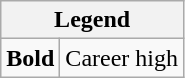<table class="wikitable mw-collapsible mw-collapsed">
<tr>
<th colspan="2">Legend</th>
</tr>
<tr>
<td><strong>Bold</strong></td>
<td>Career high</td>
</tr>
</table>
